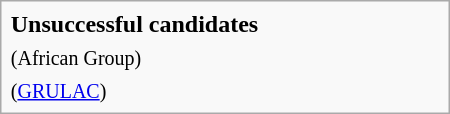<table class="infobox" style="width:300px;">
<tr>
<td><strong>Unsuccessful candidates</strong></td>
</tr>
<tr>
<td> <small>(African Group)</small></td>
</tr>
<tr>
<td> <small>(<a href='#'>GRULAC</a>)</small></td>
</tr>
</table>
